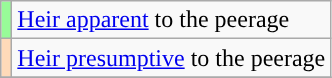<table class="wikitable">
<tr>
<td style="background:#98FB98;"></td>
<td><a href='#'>Heir apparent</a> to the peerage</td>
</tr>
<tr>
<td style="background:#FFDAB9;"></td>
<td><a href='#'>Heir presumptive</a> to the peerage</td>
</tr>
<tr>
</tr>
</table>
